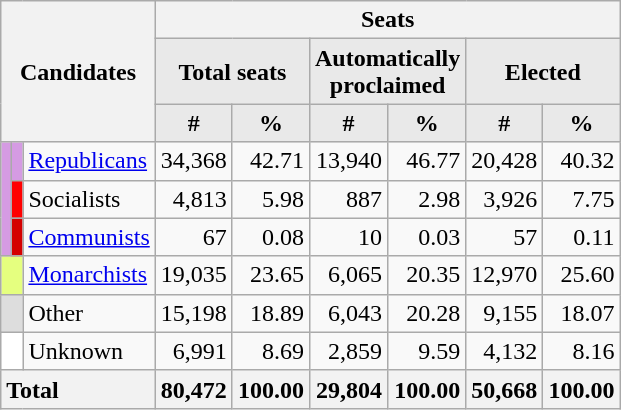<table class="wikitable">
<tr>
<th colspan="3" rowspan="3">Candidates</th>
<th colspan="6">Seats</th>
</tr>
<tr>
<th colspan="2" style="background-color:#E9E9E9" align="center">Total seats</th>
<th colspan="2" style="background-color:#E9E9E9" align="center">Automatically<br>proclaimed</th>
<th colspan="2" style="background-color:#E9E9E9" align="center">Elected</th>
</tr>
<tr>
<th style="background-color:#E9E9E9" align=right>#</th>
<th style="background-color:#E9E9E9" align=right>%</th>
<th style="background-color:#E9E9E9" align=right>#</th>
<th style="background-color:#E9E9E9" align=right>%</th>
<th style="background-color:#E9E9E9" align=right>#</th>
<th style="background-color:#E9E9E9" align=right>%</th>
</tr>
<tr>
<td rowspan="3" bgcolor="#d59be3"></td>
<td style="color:inherit;background:#d59be3"></td>
<td style="text-align: left;"><a href='#'>Republicans</a></td>
<td style="text-align: right;">34,368</td>
<td style="text-align: right;">42.71</td>
<td style="text-align: right;">13,940</td>
<td style="text-align: right;">46.77</td>
<td style="text-align: right;">20,428</td>
<td style="text-align: right;">40.32</td>
</tr>
<tr>
<td style="color:inherit;background:#ff0000"></td>
<td style="text-align: left;">Socialists</td>
<td style="text-align: right;">4,813</td>
<td style="text-align: right;">5.98</td>
<td style="text-align: right;">887</td>
<td style="text-align: right;">2.98</td>
<td style="text-align: right;">3,926</td>
<td style="text-align: right;">7.75</td>
</tr>
<tr>
<td style="color:inherit;background:#d40000"></td>
<td style="text-align: left;"><a href='#'>Communists</a></td>
<td style="text-align: right;">67</td>
<td style="text-align: right;">0.08</td>
<td style="text-align: right;">10</td>
<td style="text-align: right;">0.03</td>
<td style="text-align: right;">57</td>
<td style="text-align: right;">0.11</td>
</tr>
<tr>
<td bgcolor="#e5ff7f" colspan=2></td>
<td style="text-align: left;"><a href='#'>Monarchists</a></td>
<td style="text-align: right;">19,035</td>
<td style="text-align: right;">23.65</td>
<td style="text-align: right;">6,065</td>
<td style="text-align: right;">20.35</td>
<td style="text-align: right;">12,970</td>
<td style="text-align: right;">25.60</td>
</tr>
<tr>
<td bgcolor="#DDDDDD" colspan=2></td>
<td style="text-align: left;">Other</td>
<td style="text-align: right;">15,198</td>
<td style="text-align: right;">18.89</td>
<td style="text-align: right;">6,043</td>
<td style="text-align: right;">20.28</td>
<td style="text-align: right;">9,155</td>
<td style="text-align: right;">18.07</td>
</tr>
<tr>
<td bgcolor="#ffffff" colspan=2></td>
<td style="text-align: left;">Unknown</td>
<td style="text-align: right;">6,991</td>
<td style="text-align: right;">8.69</td>
<td style="text-align: right;">2,859</td>
<td style="text-align: right;">9.59</td>
<td style="text-align: right;">4,132</td>
<td style="text-align: right;">8.16</td>
</tr>
<tr>
<th colspan=3 style="text-align: left;" style="background-color:#E9E9E9">Total</th>
<th style="text-align: right;" style="background-color:#E9E9E9">80,472</th>
<th style="text-align: right;" style="background-color:#E9E9E9">100.00</th>
<th style="text-align: right;" style="background-color:#E9E9E9">29,804</th>
<th style="text-align: right;" style="background-color:#E9E9E9">100.00</th>
<th style="text-align: right;" style="background-color:#E9E9E9">50,668</th>
<th style="text-align: right;" style="background-color:#E9E9E9">100.00</th>
</tr>
</table>
